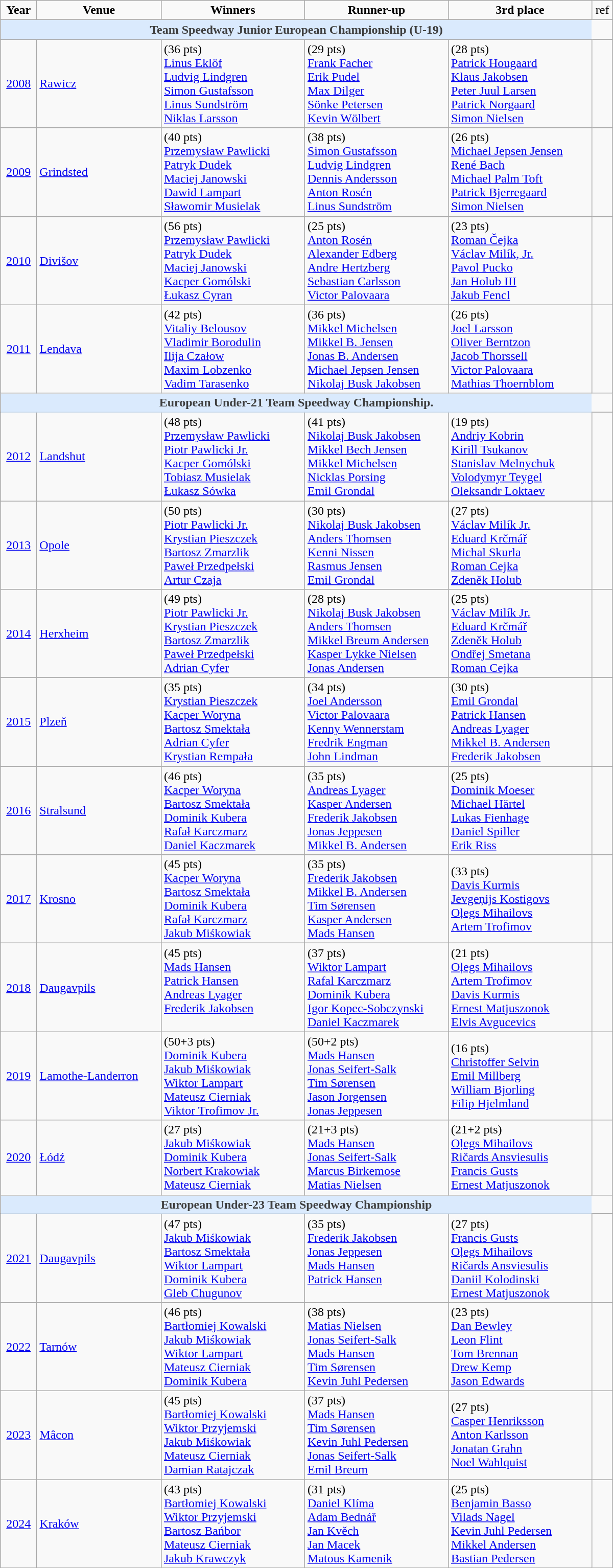<table class="wikitable">
<tr align=center>
<td width=40px  ><strong>Year</strong></td>
<td width=155px ><strong>Venue</strong></td>
<td width=180px ><strong>Winners</strong></td>
<td width=180px ><strong>Runner-up</strong></td>
<td width=180px ><strong>3rd place</strong></td>
<td width=20px>ref</td>
</tr>
<tr class="sortbottom">
<td colspan="5" style="border:0;opacity:.75; background-color:#D0E6FF"; align=center><strong>Team Speedway Junior European Championship (U-19)</strong></td>
</tr>
<tr>
<td align=center><a href='#'>2008</a></td>
<td> <a href='#'>Rawicz</a></td>
<td> (36 pts)<br><a href='#'>Linus Eklöf</a><br><a href='#'>Ludvig Lindgren</a><br><a href='#'>Simon Gustafsson</a><br><a href='#'>Linus Sundström</a><br><a href='#'>Niklas Larsson</a></td>
<td> (29 pts)<br><a href='#'>Frank Facher</a><br><a href='#'>Erik Pudel</a><br><a href='#'>Max Dilger</a><br><a href='#'>Sönke Petersen</a><br><a href='#'>Kevin Wölbert</a></td>
<td> (28 pts)<br><a href='#'>Patrick Hougaard</a><br><a href='#'>Klaus Jakobsen</a><br><a href='#'>Peter Juul Larsen</a><br><a href='#'>Patrick Norgaard</a><br><a href='#'>Simon Nielsen</a></td>
<td></td>
</tr>
<tr>
<td align=center><a href='#'>2009</a></td>
<td> <a href='#'>Grindsted</a></td>
<td> (40 pts)<br><a href='#'>Przemysław Pawlicki</a><br><a href='#'>Patryk Dudek</a><br><a href='#'>Maciej Janowski</a><br><a href='#'>Dawid Lampart</a><br><a href='#'>Sławomir Musielak</a></td>
<td> (38 pts)<br><a href='#'>Simon Gustafsson</a><br><a href='#'>Ludvig Lindgren</a><br><a href='#'>Dennis Andersson</a><br><a href='#'>Anton Rosén</a><br><a href='#'>Linus Sundström</a></td>
<td> (26 pts)<br><a href='#'>Michael Jepsen Jensen</a> <br><a href='#'>René Bach</a> <br><a href='#'>Michael Palm Toft</a><br><a href='#'>Patrick Bjerregaard</a><br><a href='#'>Simon Nielsen</a></td>
<td></td>
</tr>
<tr>
<td align=center><a href='#'>2010</a></td>
<td> <a href='#'>Divišov</a></td>
<td> (56 pts)<br><a href='#'>Przemysław Pawlicki</a><br><a href='#'>Patryk Dudek</a><br><a href='#'>Maciej Janowski</a><br><a href='#'>Kacper Gomólski</a><br><a href='#'>Łukasz Cyran</a></td>
<td> (25 pts)<br><a href='#'>Anton Rosén</a><br><a href='#'>Alexander Edberg</a><br><a href='#'>Andre Hertzberg</a><br><a href='#'>Sebastian Carlsson</a><br><a href='#'>Victor Palovaara</a></td>
<td> (23 pts)<br><a href='#'>Roman Čejka</a><br><a href='#'>Václav Milík, Jr.</a><br><a href='#'>Pavol Pucko</a><br><a href='#'>Jan Holub III</a><br><a href='#'>Jakub Fencl</a></td>
<td></td>
</tr>
<tr>
<td align=center><a href='#'>2011</a></td>
<td> <a href='#'>Lendava</a></td>
<td> (42 pts)<br><a href='#'>Vitaliy Belousov</a><br><a href='#'>Vladimir Borodulin</a><br><a href='#'>Ilija Czałow</a><br><a href='#'>Maxim Lobzenko</a><br><a href='#'>Vadim Tarasenko</a></td>
<td> (36 pts)<br><a href='#'>Mikkel Michelsen</a><br><a href='#'>Mikkel B. Jensen</a><br><a href='#'>Jonas B. Andersen</a><br><a href='#'>Michael Jepsen Jensen</a><br><a href='#'>Nikolaj Busk Jakobsen</a></td>
<td> (26 pts)<br><a href='#'>Joel Larsson</a><br><a href='#'>Oliver Berntzon</a><br><a href='#'>Jacob Thorssell</a> <br><a href='#'>Victor Palovaara</a><br><a href='#'>Mathias Thoernblom</a></td>
<td></td>
</tr>
<tr class="sortbottom">
<td colspan="5" style="border:0;opacity:.75; background-color:#D0E6FF"; align=center><strong>European Under-21 Team Speedway Championship.</strong></td>
</tr>
<tr>
</tr>
<tr>
<td align=center><a href='#'>2012</a></td>
<td> <a href='#'>Landshut</a></td>
<td> (48 pts)<br><a href='#'>Przemysław Pawlicki</a><br><a href='#'>Piotr Pawlicki Jr.</a><br><a href='#'>Kacper Gomólski</a><br><a href='#'>Tobiasz Musielak</a><br><a href='#'>Łukasz Sówka</a></td>
<td> (41 pts)<br><a href='#'>Nikolaj Busk Jakobsen</a><br><a href='#'>Mikkel Bech Jensen</a><br><a href='#'>Mikkel Michelsen</a><br><a href='#'>Nicklas Porsing</a><br><a href='#'>Emil Grondal</a></td>
<td> (19 pts)<br><a href='#'>Andriy Kobrin</a><br><a href='#'>Kirill Tsukanov</a><br><a href='#'>Stanislav Melnychuk</a><br><a href='#'>Volodymyr Teygel</a> <br><a href='#'>Oleksandr Loktaev</a></td>
<td></td>
</tr>
<tr>
<td align=center><a href='#'>2013</a></td>
<td> <a href='#'>Opole</a></td>
<td> (50 pts)<br><a href='#'>Piotr Pawlicki Jr.</a><br><a href='#'>Krystian Pieszczek</a><br><a href='#'>Bartosz Zmarzlik</a><br><a href='#'>Paweł Przedpełski</a><br><a href='#'>Artur Czaja</a></td>
<td> (30 pts)<br><a href='#'>Nikolaj Busk Jakobsen</a><br><a href='#'>Anders Thomsen</a><br><a href='#'>Kenni Nissen</a><br><a href='#'>Rasmus Jensen</a><br><a href='#'>Emil Grondal</a></td>
<td> (27 pts)<br><a href='#'>Václav Milík Jr.</a><br><a href='#'>Eduard Krčmář</a><br><a href='#'>Michal Skurla</a><br><a href='#'>Roman Cejka</a><br><a href='#'>Zdeněk Holub</a></td>
<td></td>
</tr>
<tr>
<td align=center><a href='#'>2014</a></td>
<td> <a href='#'>Herxheim</a></td>
<td> (49 pts)<br><a href='#'>Piotr Pawlicki Jr.</a><br><a href='#'>Krystian Pieszczek</a><br><a href='#'>Bartosz Zmarzlik</a><br><a href='#'>Paweł Przedpełski</a><br><a href='#'>Adrian Cyfer</a></td>
<td> (28 pts)<br><a href='#'>Nikolaj Busk Jakobsen</a><br><a href='#'>Anders Thomsen</a><br><a href='#'>Mikkel Breum Andersen</a><br><a href='#'>Kasper Lykke Nielsen</a><br><a href='#'>Jonas Andersen</a></td>
<td> (25 pts)<br><a href='#'>Václav Milík Jr.</a><br><a href='#'>Eduard Krčmář</a><br><a href='#'>Zdeněk Holub</a><br><a href='#'>Ondřej Smetana</a><br><a href='#'>Roman Cejka</a></td>
<td></td>
</tr>
<tr>
<td align=center><a href='#'>2015</a></td>
<td> <a href='#'>Plzeň</a></td>
<td> (35 pts)<br><a href='#'>Krystian Pieszczek</a><br><a href='#'>Kacper Woryna</a><br><a href='#'>Bartosz Smektała</a><br><a href='#'>Adrian Cyfer</a><br><a href='#'>Krystian Rempała</a></td>
<td> (34 pts)<br><a href='#'>Joel Andersson</a><br><a href='#'>Victor Palovaara</a><br><a href='#'>Kenny Wennerstam</a><br><a href='#'>Fredrik Engman</a><br><a href='#'>John Lindman</a></td>
<td> (30 pts)<br><a href='#'>Emil Grondal</a><br><a href='#'>Patrick Hansen</a><br><a href='#'>Andreas Lyager</a><br><a href='#'>Mikkel B. Andersen</a><br><a href='#'>Frederik Jakobsen</a></td>
<td></td>
</tr>
<tr>
<td align=center><a href='#'>2016</a></td>
<td> <a href='#'>Stralsund</a></td>
<td> (46 pts)<br><a href='#'>Kacper Woryna</a><br><a href='#'>Bartosz Smektała</a><br><a href='#'>Dominik Kubera</a><br><a href='#'>Rafał Karczmarz</a><br><a href='#'>Daniel Kaczmarek</a></td>
<td> (35 pts)<br><a href='#'>Andreas Lyager</a><br><a href='#'>Kasper Andersen</a><br><a href='#'>Frederik Jakobsen</a><br><a href='#'>Jonas Jeppesen</a><br><a href='#'>Mikkel B. Andersen</a></td>
<td> (25 pts)<br><a href='#'>Dominik Moeser</a><br><a href='#'>Michael Härtel</a><br><a href='#'>Lukas Fienhage</a><br><a href='#'>Daniel Spiller</a><br><a href='#'>Erik Riss</a></td>
<td></td>
</tr>
<tr>
<td align=center><a href='#'>2017</a></td>
<td> <a href='#'>Krosno</a></td>
<td> (45 pts)<br><a href='#'>Kacper Woryna</a><br><a href='#'>Bartosz Smektała</a><br><a href='#'>Dominik Kubera</a><br><a href='#'>Rafał Karczmarz</a><br><a href='#'>Jakub Miśkowiak</a></td>
<td> (35 pts)<br><a href='#'>Frederik Jakobsen</a><br><a href='#'>Mikkel B. Andersen</a><br><a href='#'>Tim Sørensen</a><br><a href='#'>Kasper Andersen</a><br><a href='#'>Mads Hansen</a></td>
<td> (33 pts)<br><a href='#'>Davis Kurmis</a><br><a href='#'>Jevgeņijs Kostigovs</a><br><a href='#'>Oļegs Mihailovs</a><br><a href='#'>Artem Trofimov</a></td>
<td></td>
</tr>
<tr>
<td align=center><a href='#'>2018</a></td>
<td> <a href='#'>Daugavpils</a></td>
<td> (45 pts)<br><a href='#'>Mads Hansen</a><br><a href='#'>Patrick Hansen</a><br><a href='#'>Andreas Lyager</a><br><a href='#'>Frederik Jakobsen</a><br><br></td>
<td> (37 pts)<br><a href='#'>Wiktor Lampart</a><br><a href='#'>Rafal Karczmarz</a><br><a href='#'>Dominik Kubera</a><br><a href='#'>Igor Kopec-Sobczynski</a><br><a href='#'>Daniel Kaczmarek</a></td>
<td> (21 pts)<br><a href='#'>Oļegs Mihailovs</a><br><a href='#'>Artem Trofimov</a><br><a href='#'>Davis Kurmis</a><br><a href='#'>Ernest Matjuszonok</a><br><a href='#'>Elvis Avgucevics</a></td>
<td></td>
</tr>
<tr>
<td align=center><a href='#'>2019</a></td>
<td> <a href='#'>Lamothe-Landerron</a></td>
<td> (50+3 pts)<br><a href='#'>Dominik Kubera</a><br><a href='#'>Jakub Miśkowiak</a><br><a href='#'>Wiktor Lampart</a><br><a href='#'>Mateusz Cierniak</a><br><a href='#'>Viktor Trofimov Jr.</a></td>
<td> (50+2 pts)<br><a href='#'>Mads Hansen</a><br><a href='#'>Jonas Seifert-Salk</a><br><a href='#'>Tim Sørensen</a><br><a href='#'>Jason Jorgensen</a><br><a href='#'>Jonas Jeppesen</a></td>
<td> (16 pts)<br><a href='#'>Christoffer Selvin</a><br><a href='#'>Emil Millberg</a><br><a href='#'>William Bjorling</a><br><a href='#'>Filip Hjelmland</a></td>
<td></td>
</tr>
<tr>
<td align=center><a href='#'>2020</a></td>
<td> <a href='#'>Łódź</a></td>
<td> (27 pts)<br><a href='#'>Jakub Miśkowiak</a><br><a href='#'>Dominik Kubera</a><br><a href='#'>Norbert Krakowiak</a><br><a href='#'>Mateusz Cierniak</a></td>
<td> (21+3 pts)<br><a href='#'>Mads Hansen</a><br><a href='#'>Jonas Seifert-Salk</a><br><a href='#'>Marcus Birkemose</a><br><a href='#'>Matias Nielsen</a></td>
<td> (21+2 pts)<br><a href='#'>Oļegs Mihailovs</a><br><a href='#'>Ričards Ansviesulis</a><br><a href='#'>Francis Gusts</a><br><a href='#'>Ernest Matjuszonok</a></td>
<td></td>
</tr>
<tr class="sortbottom">
<td colspan="5" style="border:0;opacity:.75; background-color:#D0E6FF"; align=center><strong>European Under-23 Team Speedway Championship</strong></td>
</tr>
<tr>
</tr>
<tr>
<td align=center><a href='#'>2021</a></td>
<td> <a href='#'>Daugavpils</a></td>
<td> (47 pts)<br><a href='#'>Jakub Miśkowiak</a><br><a href='#'>Bartosz Smektała</a><br><a href='#'>Wiktor Lampart</a><br><a href='#'>Dominik Kubera</a><br><a href='#'>Gleb Chugunov</a></td>
<td> (35 pts)<br><a href='#'>Frederik Jakobsen</a><br><a href='#'>Jonas Jeppesen</a><br><a href='#'>Mads Hansen</a><br><a href='#'>Patrick Hansen</a><br><br></td>
<td> (27 pts)<br><a href='#'>Francis Gusts</a><br><a href='#'>Oļegs Mihailovs</a><br><a href='#'>Ričards Ansviesulis</a><br> <a href='#'>Daniil Kolodinski</a><br> <a href='#'>Ernest Matjuszonok</a></td>
<td></td>
</tr>
<tr>
<td align=center><a href='#'>2022</a></td>
<td> <a href='#'>Tarnów</a></td>
<td> (46 pts)<br><a href='#'>Bartłomiej Kowalski</a><br><a href='#'>Jakub Miśkowiak</a><br><a href='#'>Wiktor Lampart</a><br><a href='#'>Mateusz Cierniak</a><br><a href='#'>Dominik Kubera</a></td>
<td> (38 pts)<br><a href='#'>Matias Nielsen</a><br><a href='#'>Jonas Seifert-Salk</a><br><a href='#'>Mads Hansen</a><br><a href='#'>Tim Sørensen</a><br><a href='#'>Kevin Juhl Pedersen</a></td>
<td> (23 pts)<br><a href='#'>Dan Bewley</a><br><a href='#'>Leon Flint</a><br><a href='#'>Tom Brennan</a><br><a href='#'>Drew Kemp</a><br><a href='#'>Jason Edwards</a></td>
<td></td>
</tr>
<tr>
<td align=center><a href='#'>2023</a></td>
<td> <a href='#'>Mâcon</a></td>
<td> (45 pts)<br><a href='#'>Bartłomiej Kowalski</a><br><a href='#'>Wiktor Przyjemski</a><br><a href='#'>Jakub Miśkowiak</a><br><a href='#'>Mateusz Cierniak</a><br><a href='#'>Damian Ratajczak</a></td>
<td> (37 pts)<br><a href='#'>Mads Hansen</a><br><a href='#'>Tim Sørensen</a><br><a href='#'>Kevin Juhl Pedersen</a><br><a href='#'>Jonas Seifert-Salk</a><br><a href='#'>Emil Breum</a></td>
<td> (27 pts)<br><a href='#'>Casper Henriksson</a><br><a href='#'>Anton Karlsson</a><br><a href='#'>Jonatan Grahn</a><br><a href='#'>Noel Wahlquist</a></td>
<td></td>
</tr>
<tr>
<td align=center><a href='#'>2024</a></td>
<td> <a href='#'>Kraków</a></td>
<td> (43 pts)<br><a href='#'>Bartłomiej Kowalski</a><br><a href='#'>Wiktor Przyjemski</a><br><a href='#'>Bartosz Bańbor</a><br><a href='#'>Mateusz Cierniak</a><br><a href='#'>Jakub Krawczyk</a></td>
<td> (31 pts)<br><a href='#'>Daniel Klíma</a><br><a href='#'>Adam Bednář</a><br><a href='#'>Jan Kvěch</a><br><a href='#'>Jan Macek</a><br><a href='#'>Matous Kamenik</a></td>
<td> (25 pts)<br><a href='#'>Benjamin Basso</a><br><a href='#'>Vilads Nagel</a><br><a href='#'>Kevin Juhl Pedersen</a><br><a href='#'>Mikkel Andersen</a><br><a href='#'>Bastian Pedersen</a></td>
<td></td>
</tr>
</table>
